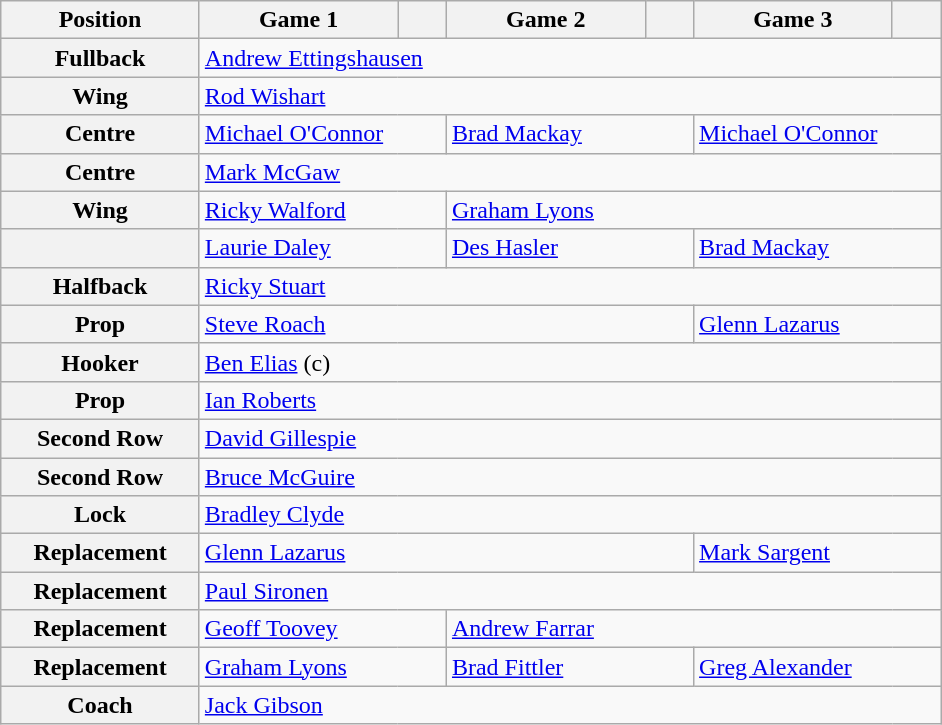<table class="wikitable">
<tr>
<th width="125">Position</th>
<th width="125">Game 1</th>
<th width="25"></th>
<th width="125">Game 2</th>
<th width="25"></th>
<th width="125">Game 3</th>
<th width="25"></th>
</tr>
<tr>
<th>Fullback</th>
<td colspan="6"> <a href='#'>Andrew Ettingshausen</a></td>
</tr>
<tr>
<th>Wing</th>
<td colspan="6"> <a href='#'>Rod Wishart</a></td>
</tr>
<tr>
<th>Centre</th>
<td colspan="2"> <a href='#'>Michael O'Connor</a></td>
<td colspan="2"> <a href='#'>Brad Mackay</a></td>
<td colspan="2"> <a href='#'>Michael O'Connor</a></td>
</tr>
<tr>
<th>Centre</th>
<td colspan="6"> <a href='#'>Mark McGaw</a></td>
</tr>
<tr>
<th>Wing</th>
<td colspan="2"> <a href='#'>Ricky Walford</a></td>
<td colspan="4"> <a href='#'>Graham Lyons</a></td>
</tr>
<tr>
<th></th>
<td colspan="2"> <a href='#'>Laurie Daley</a></td>
<td colspan="2"> <a href='#'>Des Hasler</a></td>
<td colspan="2"> <a href='#'>Brad Mackay</a></td>
</tr>
<tr>
<th>Halfback</th>
<td colspan="6"> <a href='#'>Ricky Stuart</a></td>
</tr>
<tr>
<th>Prop</th>
<td colspan="4"> <a href='#'>Steve Roach</a></td>
<td colspan="2"> <a href='#'>Glenn Lazarus</a></td>
</tr>
<tr>
<th>Hooker</th>
<td colspan="6"> <a href='#'>Ben Elias</a> (c)</td>
</tr>
<tr>
<th>Prop</th>
<td colspan="6"> <a href='#'>Ian Roberts</a></td>
</tr>
<tr>
<th>Second Row</th>
<td colspan="6"> <a href='#'>David Gillespie</a></td>
</tr>
<tr>
<th>Second Row</th>
<td colspan="6"> <a href='#'>Bruce McGuire</a></td>
</tr>
<tr>
<th>Lock</th>
<td colspan="6"> <a href='#'>Bradley Clyde</a></td>
</tr>
<tr>
<th>Replacement</th>
<td colspan="4"> <a href='#'>Glenn Lazarus</a></td>
<td colspan="2"> <a href='#'>Mark Sargent</a></td>
</tr>
<tr>
<th>Replacement</th>
<td colspan="6"> <a href='#'>Paul Sironen</a></td>
</tr>
<tr>
<th>Replacement</th>
<td colspan="2"> <a href='#'>Geoff Toovey</a></td>
<td colspan="4"> <a href='#'>Andrew Farrar</a></td>
</tr>
<tr>
<th>Replacement</th>
<td colspan="2"> <a href='#'>Graham Lyons</a></td>
<td colspan="2"> <a href='#'>Brad Fittler</a></td>
<td colspan="2"> <a href='#'>Greg Alexander</a></td>
</tr>
<tr>
<th>Coach</th>
<td colspan="6"> <a href='#'>Jack Gibson</a></td>
</tr>
</table>
